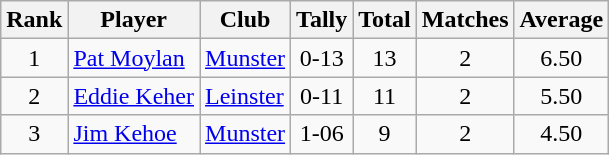<table class="wikitable">
<tr>
<th>Rank</th>
<th>Player</th>
<th>Club</th>
<th>Tally</th>
<th>Total</th>
<th>Matches</th>
<th>Average</th>
</tr>
<tr>
<td rowspan=1 align=center>1</td>
<td><a href='#'>Pat Moylan</a></td>
<td><a href='#'>Munster</a></td>
<td align=center>0-13</td>
<td align=center>13</td>
<td align=center>2</td>
<td align=center>6.50</td>
</tr>
<tr>
<td rowspan=1 align=center>2</td>
<td><a href='#'>Eddie Keher</a></td>
<td><a href='#'>Leinster</a></td>
<td align=center>0-11</td>
<td align=center>11</td>
<td align=center>2</td>
<td align=center>5.50</td>
</tr>
<tr>
<td rowspan=1 align=center>3</td>
<td><a href='#'>Jim Kehoe</a></td>
<td><a href='#'>Munster</a></td>
<td align=center>1-06</td>
<td align=center>9</td>
<td align=center>2</td>
<td align=center>4.50</td>
</tr>
</table>
